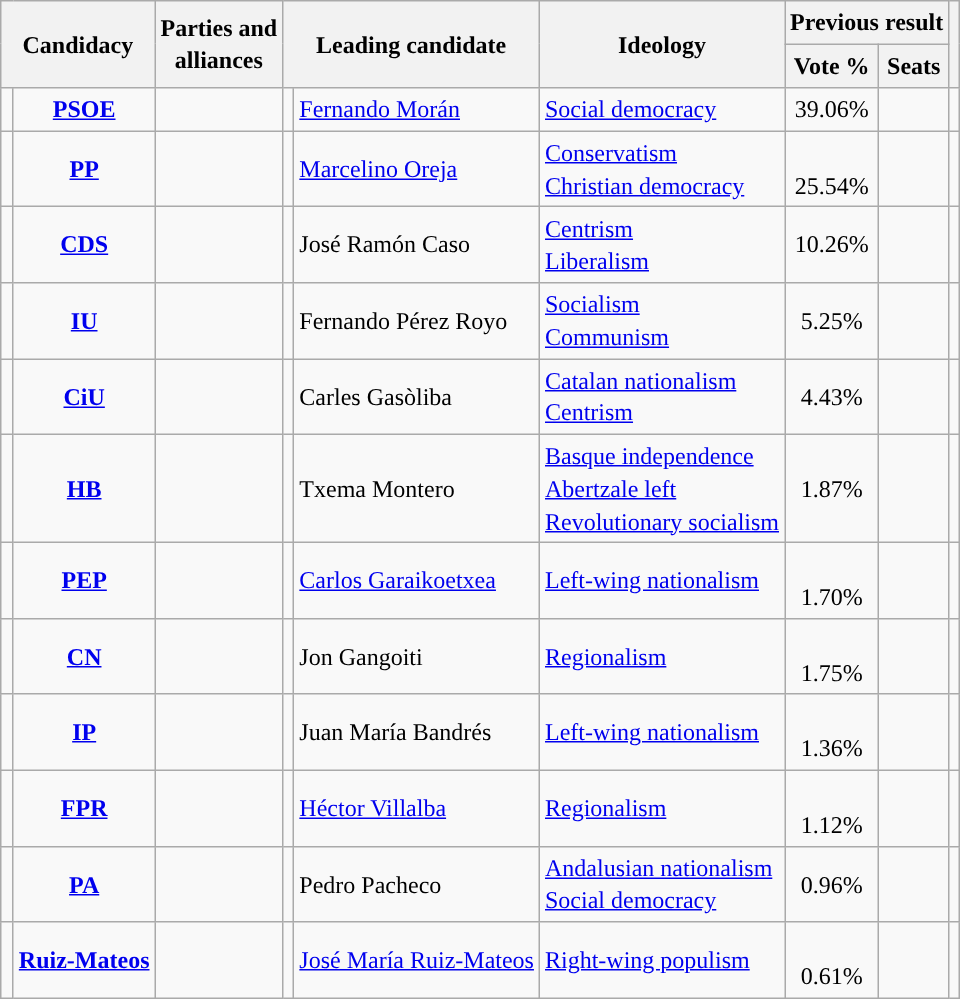<table class="wikitable" style="line-height:1.35em; text-align:left;">
<tr>
<th colspan="2" rowspan="2">Candidacy</th>
<th rowspan="2">Parties and<br>alliances</th>
<th colspan="2" rowspan="2">Leading candidate</th>
<th rowspan="2">Ideology</th>
<th colspan="2">Previous result</th>
<th rowspan="2"></th>
</tr>
<tr>
<th>Vote %</th>
<th>Seats</th>
</tr>
<tr>
<td width="1" style="color:inherit;background:"></td>
<td align="center"><strong><a href='#'>PSOE</a></strong></td>
<td></td>
<td></td>
<td><a href='#'>Fernando Morán</a></td>
<td><a href='#'>Social democracy</a></td>
<td align="center">39.06%</td>
<td></td>
<td><br></td>
</tr>
<tr>
<td style="color:inherit;background:"></td>
<td align="center"><strong><a href='#'>PP</a></strong></td>
<td></td>
<td></td>
<td><a href='#'>Marcelino Oreja</a></td>
<td><a href='#'>Conservatism</a><br><a href='#'>Christian democracy</a></td>
<td align="center"><br>25.54%<br></td>
<td></td>
<td></td>
</tr>
<tr>
<td style="color:inherit;background:"></td>
<td align="center"><strong><a href='#'>CDS</a></strong></td>
<td></td>
<td></td>
<td>José Ramón Caso</td>
<td><a href='#'>Centrism</a><br><a href='#'>Liberalism</a></td>
<td align="center">10.26%</td>
<td></td>
<td></td>
</tr>
<tr>
<td style="color:inherit;background:"></td>
<td align="center"><strong><a href='#'>IU</a></strong></td>
<td></td>
<td></td>
<td>Fernando Pérez Royo</td>
<td><a href='#'>Socialism</a><br><a href='#'>Communism</a></td>
<td align="center">5.25%</td>
<td></td>
<td></td>
</tr>
<tr>
<td style="color:inherit;background:"></td>
<td align="center"><strong><a href='#'>CiU</a></strong></td>
<td></td>
<td></td>
<td>Carles Gasòliba</td>
<td><a href='#'>Catalan nationalism</a><br><a href='#'>Centrism</a></td>
<td align="center">4.43%</td>
<td></td>
<td></td>
</tr>
<tr>
<td style="color:inherit;background:"></td>
<td align="center"><strong><a href='#'>HB</a></strong></td>
<td></td>
<td></td>
<td>Txema Montero</td>
<td><a href='#'>Basque independence</a><br><a href='#'>Abertzale left</a><br><a href='#'>Revolutionary socialism</a></td>
<td align="center">1.87%</td>
<td></td>
<td></td>
</tr>
<tr>
<td style="color:inherit;background:"></td>
<td align="center"><strong><a href='#'>PEP</a></strong></td>
<td></td>
<td></td>
<td><a href='#'>Carlos Garaikoetxea</a></td>
<td><a href='#'>Left-wing nationalism</a></td>
<td align="center"><br>1.70%<br></td>
<td></td>
<td></td>
</tr>
<tr>
<td style="color:inherit;background:"></td>
<td align="center"><strong><a href='#'>CN</a></strong></td>
<td></td>
<td></td>
<td>Jon Gangoiti</td>
<td><a href='#'>Regionalism</a></td>
<td align="center"><br>1.75%<br></td>
<td></td>
<td></td>
</tr>
<tr>
<td style="color:inherit;background:"></td>
<td align="center"><strong><a href='#'>IP</a></strong></td>
<td></td>
<td></td>
<td>Juan María Bandrés</td>
<td><a href='#'>Left-wing nationalism</a></td>
<td align="center"><br>1.36%<br></td>
<td></td>
<td></td>
</tr>
<tr>
<td style="color:inherit;background:"></td>
<td align="center"><strong><a href='#'>FPR</a></strong></td>
<td></td>
<td></td>
<td><a href='#'>Héctor Villalba</a></td>
<td><a href='#'>Regionalism</a></td>
<td align="center"><br>1.12%<br></td>
<td></td>
<td></td>
</tr>
<tr>
<td style="color:inherit;background:"></td>
<td align="center"><strong><a href='#'>PA</a></strong></td>
<td></td>
<td></td>
<td>Pedro Pacheco</td>
<td><a href='#'>Andalusian nationalism</a><br><a href='#'>Social democracy</a></td>
<td align="center">0.96%</td>
<td></td>
<td></td>
</tr>
<tr>
<td style="color:inherit;background:"></td>
<td align="center"><strong><a href='#'>Ruiz-Mateos</a></strong></td>
<td></td>
<td></td>
<td><a href='#'>José María Ruiz-Mateos</a></td>
<td><a href='#'>Right-wing populism</a></td>
<td align="center"><br>0.61%<br></td>
<td></td>
<td></td>
</tr>
</table>
